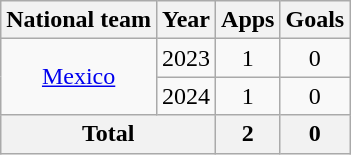<table class="wikitable" style="text-align: center;">
<tr>
<th>National team</th>
<th>Year</th>
<th>Apps</th>
<th>Goals</th>
</tr>
<tr>
<td rowspan="2" valign="center"><a href='#'>Mexico</a></td>
<td>2023</td>
<td>1</td>
<td>0</td>
</tr>
<tr>
<td>2024</td>
<td>1</td>
<td>0</td>
</tr>
<tr>
<th colspan="2">Total</th>
<th>2</th>
<th>0</th>
</tr>
</table>
